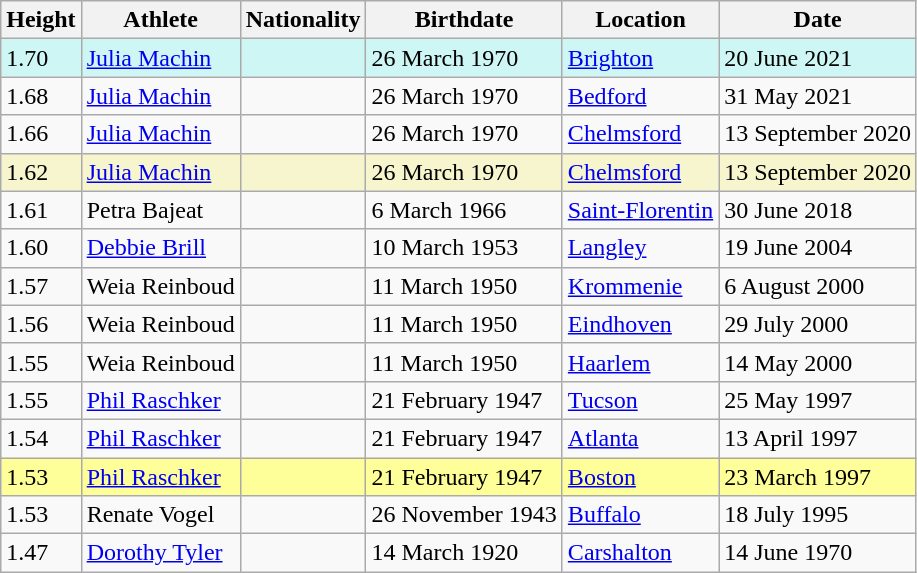<table class="wikitable">
<tr>
<th>Height</th>
<th>Athlete</th>
<th>Nationality</th>
<th>Birthdate</th>
<th>Location</th>
<th>Date</th>
</tr>
<tr style="background:#cef6f5;">
<td>1.70</td>
<td><a href='#'>Julia Machin</a></td>
<td></td>
<td>26 March 1970</td>
<td><a href='#'>Brighton</a></td>
<td>20 June 2021</td>
</tr>
<tr>
<td>1.68</td>
<td><a href='#'>Julia Machin</a></td>
<td></td>
<td>26 March 1970</td>
<td><a href='#'>Bedford</a></td>
<td>31 May 2021</td>
</tr>
<tr>
<td>1.66</td>
<td><a href='#'>Julia Machin</a></td>
<td></td>
<td>26 March 1970</td>
<td><a href='#'>Chelmsford</a></td>
<td>13 September 2020</td>
</tr>
<tr bgcolor=#f6F5CE>
<td>1.62</td>
<td><a href='#'>Julia Machin</a></td>
<td></td>
<td>26 March 1970</td>
<td><a href='#'>Chelmsford</a></td>
<td>13 September 2020</td>
</tr>
<tr>
<td>1.61</td>
<td>Petra Bajeat</td>
<td></td>
<td>6 March 1966</td>
<td><a href='#'>Saint-Florentin</a></td>
<td>30 June 2018</td>
</tr>
<tr>
<td>1.60</td>
<td><a href='#'>Debbie Brill</a></td>
<td></td>
<td>10 March 1953</td>
<td><a href='#'>Langley</a></td>
<td>19 June 2004</td>
</tr>
<tr>
<td>1.57</td>
<td>Weia Reinboud</td>
<td></td>
<td>11 March 1950</td>
<td><a href='#'>Krommenie</a></td>
<td>6 August 2000</td>
</tr>
<tr>
<td>1.56</td>
<td>Weia Reinboud</td>
<td></td>
<td>11 March 1950</td>
<td><a href='#'>Eindhoven</a></td>
<td>29 July 2000</td>
</tr>
<tr>
<td>1.55</td>
<td>Weia Reinboud</td>
<td></td>
<td>11 March 1950</td>
<td><a href='#'>Haarlem</a></td>
<td>14 May 2000</td>
</tr>
<tr>
<td>1.55</td>
<td><a href='#'>Phil Raschker</a></td>
<td></td>
<td>21 February 1947</td>
<td><a href='#'>Tucson</a></td>
<td>25 May 1997</td>
</tr>
<tr>
<td>1.54</td>
<td><a href='#'>Phil Raschker</a></td>
<td></td>
<td>21 February 1947</td>
<td><a href='#'>Atlanta</a></td>
<td>13 April 1997</td>
</tr>
<tr style="background:#ff9;">
<td>1.53 </td>
<td><a href='#'>Phil Raschker</a></td>
<td></td>
<td>21 February 1947</td>
<td><a href='#'>Boston</a></td>
<td>23 March 1997</td>
</tr>
<tr>
<td>1.53</td>
<td>Renate Vogel</td>
<td></td>
<td>26 November 1943</td>
<td><a href='#'>Buffalo</a></td>
<td>18 July 1995</td>
</tr>
<tr>
<td>1.47</td>
<td><a href='#'>Dorothy Tyler</a></td>
<td></td>
<td>14 March 1920</td>
<td><a href='#'>Carshalton</a></td>
<td>14 June 1970</td>
</tr>
</table>
